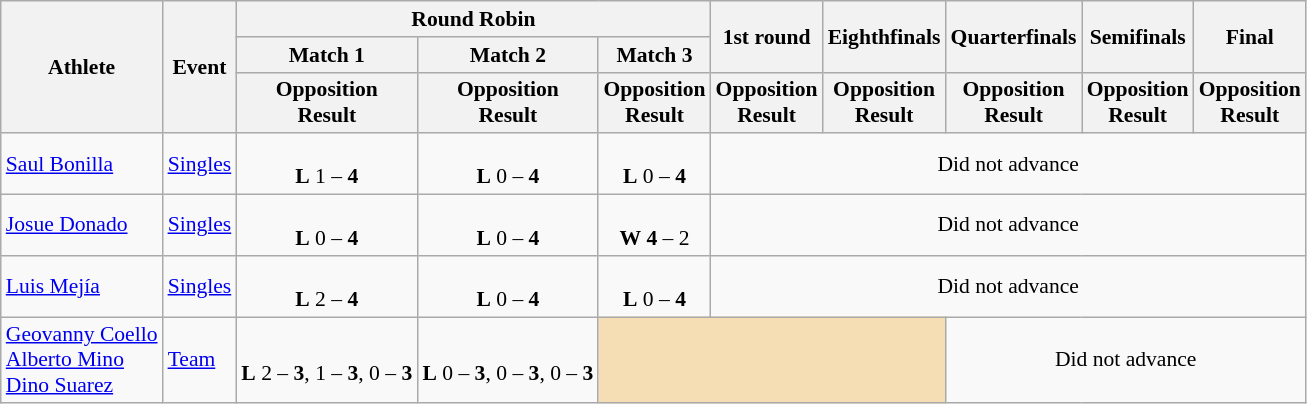<table class="wikitable" border="1" style="font-size:90%">
<tr>
<th rowspan=3>Athlete</th>
<th rowspan=3>Event</th>
<th colspan=3>Round Robin</th>
<th rowspan=2>1st round</th>
<th rowspan=2>Eighthfinals</th>
<th rowspan=2>Quarterfinals</th>
<th rowspan=2>Semifinals</th>
<th rowspan=2>Final</th>
</tr>
<tr>
<th>Match 1</th>
<th>Match 2</th>
<th>Match 3</th>
</tr>
<tr>
<th>Opposition<br>Result</th>
<th>Opposition<br>Result</th>
<th>Opposition<br>Result</th>
<th>Opposition<br>Result</th>
<th>Opposition<br>Result</th>
<th>Opposition<br>Result</th>
<th>Opposition<br>Result</th>
<th>Opposition<br>Result</th>
</tr>
<tr>
<td><a href='#'>Saul Bonilla</a></td>
<td><a href='#'>Singles</a></td>
<td align=center><br><strong>L</strong> 1 – <strong>4</strong></td>
<td align=center><br><strong>L</strong> 0 – <strong>4</strong></td>
<td align=center><br><strong>L</strong> 0 – <strong>4</strong></td>
<td align="center" colspan="7">Did not advance</td>
</tr>
<tr>
<td><a href='#'>Josue Donado</a></td>
<td><a href='#'>Singles</a></td>
<td align=center><br><strong>L</strong> 0 – <strong>4</strong></td>
<td align=center><br><strong>L</strong> 0 – <strong>4</strong></td>
<td align=center><br><strong>W</strong> <strong>4</strong> – 2</td>
<td align="center" colspan="7">Did not advance</td>
</tr>
<tr>
<td><a href='#'>Luis Mejía</a></td>
<td><a href='#'>Singles</a></td>
<td align=center><br><strong>L</strong> 2 – <strong>4</strong></td>
<td align=center><br><strong>L</strong> 0 – <strong>4</strong></td>
<td align=center><br><strong>L</strong> 0 – <strong>4</strong></td>
<td align="center" colspan="7">Did not advance</td>
</tr>
<tr>
<td><a href='#'>Geovanny Coello</a><br><a href='#'>Alberto Mino</a><br><a href='#'>Dino Suarez</a></td>
<td><a href='#'>Team</a></td>
<td align=center><br><strong>L</strong> 2 – <strong>3</strong>, 1 – <strong>3</strong>, 0 – <strong>3</strong></td>
<td align=center><br><strong>L</strong> 0 – <strong>3</strong>, 0 – <strong>3</strong>, 0 – <strong>3</strong></td>
<td align=center bgcolor=wheat colspan=3></td>
<td align="center" colspan="7">Did not advance</td>
</tr>
</table>
